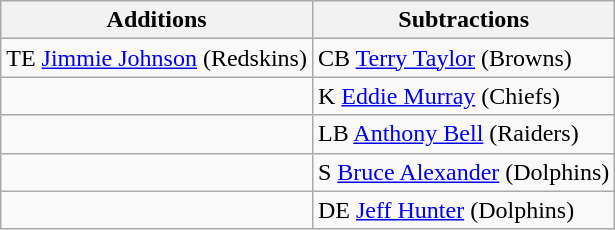<table class="wikitable">
<tr>
<th>Additions</th>
<th>Subtractions</th>
</tr>
<tr>
<td>TE <a href='#'>Jimmie Johnson</a> (Redskins)</td>
<td>CB <a href='#'>Terry Taylor</a> (Browns)</td>
</tr>
<tr>
<td></td>
<td>K <a href='#'>Eddie Murray</a> (Chiefs)</td>
</tr>
<tr>
<td></td>
<td>LB <a href='#'>Anthony Bell</a> (Raiders)</td>
</tr>
<tr>
<td></td>
<td>S <a href='#'>Bruce Alexander</a> (Dolphins)</td>
</tr>
<tr>
<td></td>
<td>DE <a href='#'>Jeff Hunter</a> (Dolphins)</td>
</tr>
</table>
